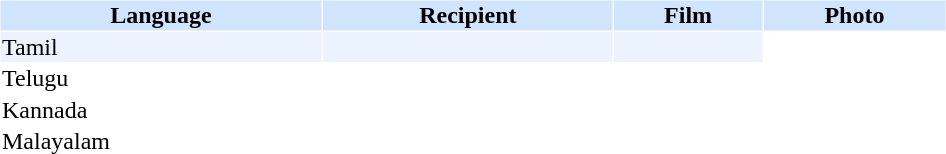<table cellspacing="1" cellpadding="1" border="0" style="width:50%;">
<tr style="background:#d1e4fd;">
<th>Language</th>
<th>Recipient</th>
<th>Film</th>
<th>Photo</th>
</tr>
<tr style="background:#edf3fe;">
<td>Tamil</td>
<td></td>
<td></td>
</tr>
<tr>
<td>Telugu</td>
<td></td>
<td></td>
</tr>
<tr>
<td>Kannada</td>
<td></td>
<td></td>
</tr>
<tr>
<td>Malayalam</td>
<td></td>
<td></td>
</tr>
</table>
